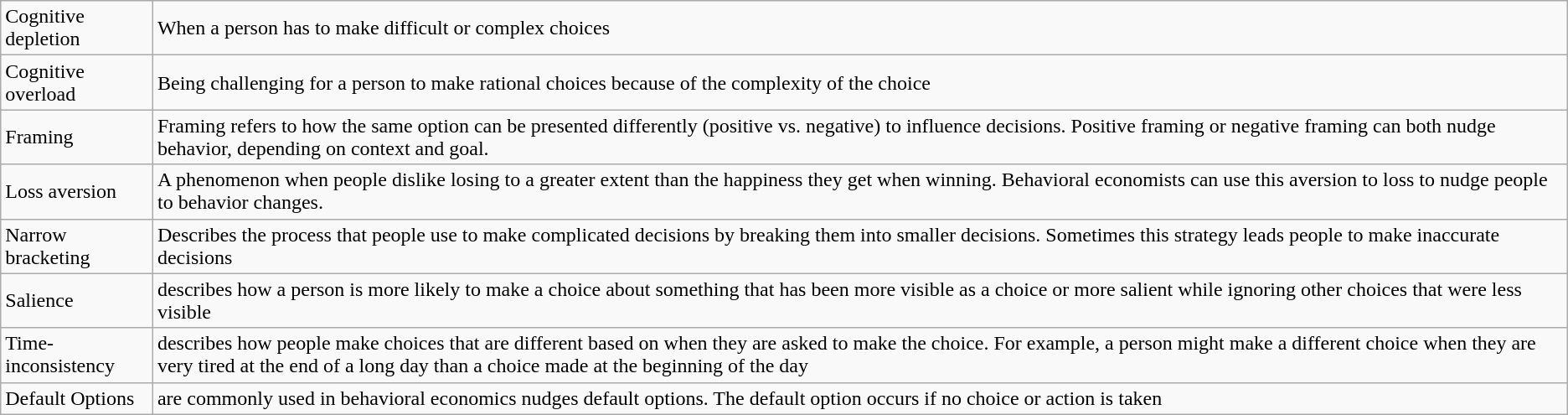<table class="wikitable">
<tr>
<td>Cognitive  depletion</td>
<td>When a  person has to make difficult or complex choices</td>
</tr>
<tr>
<td>Cognitive  overload</td>
<td>Being  challenging for a person to make rational choices because of the complexity  of the choice</td>
</tr>
<tr>
<td>Framing</td>
<td>Framing refers to how the same option can be presented differently (positive vs. negative) to influence decisions. Positive framing or negative framing can both nudge behavior, depending on context and goal.</td>
</tr>
<tr>
<td>Loss  aversion</td>
<td>A  phenomenon when people dislike losing to a greater extent than the happiness  they get when winning. Behavioral economists can use this aversion to loss to  nudge people to behavior changes.</td>
</tr>
<tr>
<td>Narrow  bracketing</td>
<td>Describes  the process that people use to make complicated decisions by breaking them  into smaller decisions. Sometimes this strategy leads people to make  inaccurate decisions</td>
</tr>
<tr>
<td>Salience</td>
<td>describes  how a person is more likely to make a choice about something that has been  more visible as a choice or more salient while ignoring other choices that  were less visible</td>
</tr>
<tr>
<td>Time-inconsistency</td>
<td>describes  how people make choices that are different based on when they are asked to  make the choice. For example, a person might make a different choice when  they are very tired at the end of a long day than a choice made at the  beginning of the day</td>
</tr>
<tr>
<td>Default  Options</td>
<td>are  commonly used in behavioral economics nudges default options. The default  option occurs if no choice or action is taken</td>
</tr>
</table>
